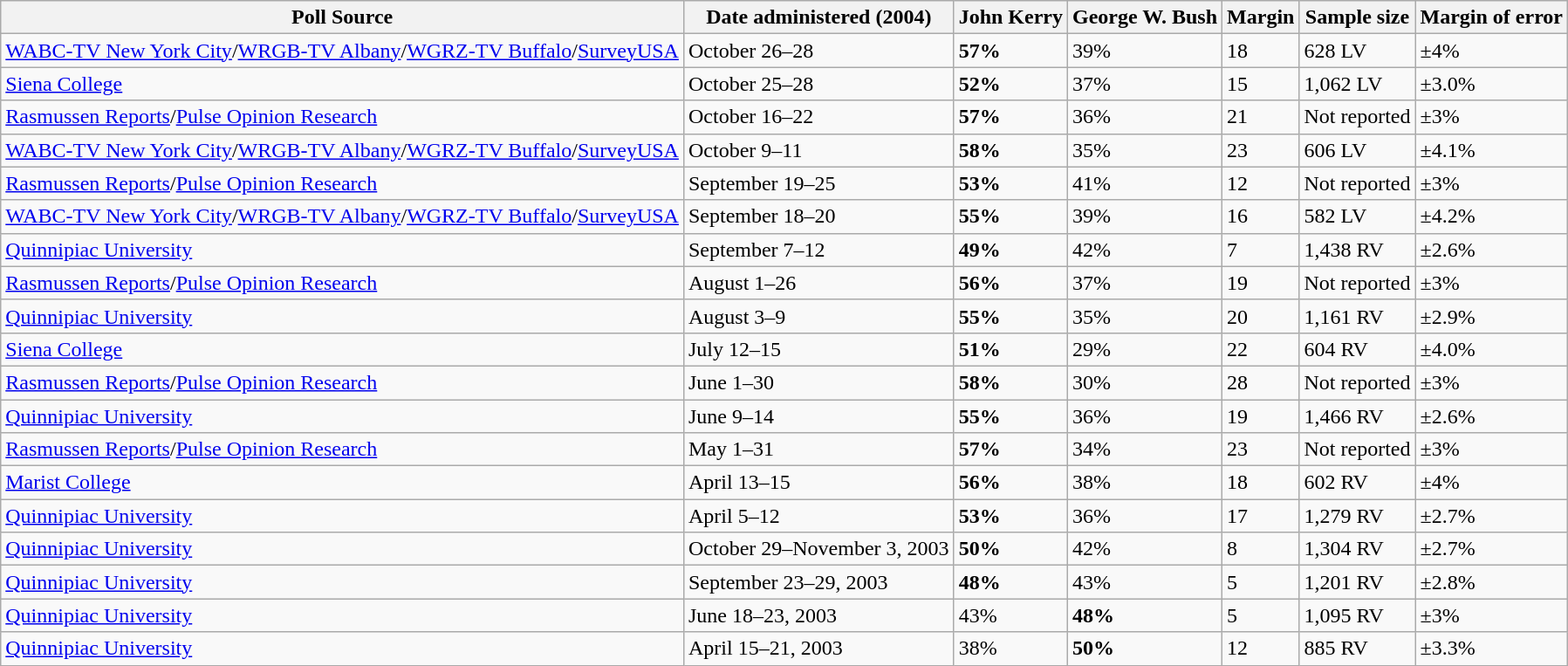<table class="wikitable">
<tr>
<th>Poll Source</th>
<th>Date administered (2004)</th>
<th>John Kerry</th>
<th>George W. Bush</th>
<th>Margin</th>
<th>Sample size</th>
<th>Margin of error</th>
</tr>
<tr>
<td><a href='#'>WABC-TV New York City</a>/<a href='#'>WRGB-TV Albany</a>/<a href='#'>WGRZ-TV Buffalo</a>/<a href='#'>SurveyUSA</a></td>
<td>October 26–28</td>
<td><strong>57%</strong></td>
<td>39%</td>
<td>18</td>
<td>628 LV</td>
<td>±4%</td>
</tr>
<tr>
<td><a href='#'>Siena College</a></td>
<td>October 25–28</td>
<td><strong>52%</strong></td>
<td>37%</td>
<td>15</td>
<td>1,062 LV</td>
<td>±3.0%</td>
</tr>
<tr>
<td><a href='#'>Rasmussen Reports</a>/<a href='#'>Pulse Opinion Research</a></td>
<td>October 16–22</td>
<td><strong>57%</strong></td>
<td>36%</td>
<td>21</td>
<td>Not reported</td>
<td>±3%</td>
</tr>
<tr>
<td><a href='#'>WABC-TV New York City</a>/<a href='#'>WRGB-TV Albany</a>/<a href='#'>WGRZ-TV Buffalo</a>/<a href='#'>SurveyUSA</a></td>
<td>October 9–11</td>
<td><strong>58%</strong></td>
<td>35%</td>
<td>23</td>
<td>606 LV</td>
<td>±4.1%</td>
</tr>
<tr>
<td><a href='#'>Rasmussen Reports</a>/<a href='#'>Pulse Opinion Research</a></td>
<td>September 19–25</td>
<td><strong>53%</strong></td>
<td>41%</td>
<td>12</td>
<td>Not reported</td>
<td>±3%</td>
</tr>
<tr>
<td><a href='#'>WABC-TV New York City</a>/<a href='#'>WRGB-TV Albany</a>/<a href='#'>WGRZ-TV Buffalo</a>/<a href='#'>SurveyUSA</a></td>
<td>September 18–20</td>
<td><strong>55%</strong></td>
<td>39%</td>
<td>16</td>
<td>582 LV</td>
<td>±4.2%</td>
</tr>
<tr>
<td><a href='#'>Quinnipiac University</a></td>
<td>September 7–12</td>
<td><strong>49%</strong></td>
<td>42%</td>
<td>7</td>
<td>1,438 RV</td>
<td>±2.6%</td>
</tr>
<tr>
<td><a href='#'>Rasmussen Reports</a>/<a href='#'>Pulse Opinion Research</a></td>
<td>August 1–26</td>
<td><strong>56%</strong></td>
<td>37%</td>
<td>19</td>
<td>Not reported</td>
<td>±3%</td>
</tr>
<tr>
<td><a href='#'>Quinnipiac University</a></td>
<td>August 3–9</td>
<td><strong>55%</strong></td>
<td>35%</td>
<td>20</td>
<td>1,161 RV</td>
<td>±2.9%</td>
</tr>
<tr>
<td><a href='#'>Siena College</a></td>
<td>July 12–15</td>
<td><strong>51%</strong></td>
<td>29%</td>
<td>22</td>
<td>604 RV</td>
<td>±4.0%</td>
</tr>
<tr>
<td><a href='#'>Rasmussen Reports</a>/<a href='#'>Pulse Opinion Research</a></td>
<td>June 1–30</td>
<td><strong>58%</strong></td>
<td>30%</td>
<td>28</td>
<td>Not reported</td>
<td>±3%</td>
</tr>
<tr>
<td><a href='#'>Quinnipiac University</a></td>
<td>June 9–14</td>
<td><strong>55%</strong></td>
<td>36%</td>
<td>19</td>
<td>1,466 RV</td>
<td>±2.6%</td>
</tr>
<tr>
<td><a href='#'>Rasmussen Reports</a>/<a href='#'>Pulse Opinion Research</a></td>
<td>May 1–31</td>
<td><strong>57%</strong></td>
<td>34%</td>
<td>23</td>
<td>Not reported</td>
<td>±3%</td>
</tr>
<tr>
<td><a href='#'>Marist College</a></td>
<td>April 13–15</td>
<td><strong>56%</strong></td>
<td>38%</td>
<td>18</td>
<td>602 RV</td>
<td>±4%</td>
</tr>
<tr>
<td><a href='#'>Quinnipiac University</a></td>
<td>April 5–12</td>
<td><strong>53%</strong></td>
<td>36%</td>
<td>17</td>
<td>1,279 RV</td>
<td>±2.7%</td>
</tr>
<tr>
<td><a href='#'>Quinnipiac University</a></td>
<td>October 29–November 3, 2003</td>
<td><strong>50%</strong></td>
<td>42%</td>
<td>8</td>
<td>1,304 RV</td>
<td>±2.7%</td>
</tr>
<tr>
<td><a href='#'>Quinnipiac University</a></td>
<td>September 23–29, 2003</td>
<td><strong>48%</strong></td>
<td>43%</td>
<td>5</td>
<td>1,201 RV</td>
<td>±2.8%</td>
</tr>
<tr>
<td><a href='#'>Quinnipiac University</a></td>
<td>June 18–23, 2003</td>
<td>43%</td>
<td><strong>48%</strong></td>
<td>5</td>
<td>1,095 RV</td>
<td>±3%</td>
</tr>
<tr>
<td><a href='#'>Quinnipiac University</a></td>
<td>April 15–21, 2003</td>
<td>38%</td>
<td><strong>50%</strong></td>
<td>12</td>
<td>885 RV</td>
<td>±3.3%</td>
</tr>
</table>
